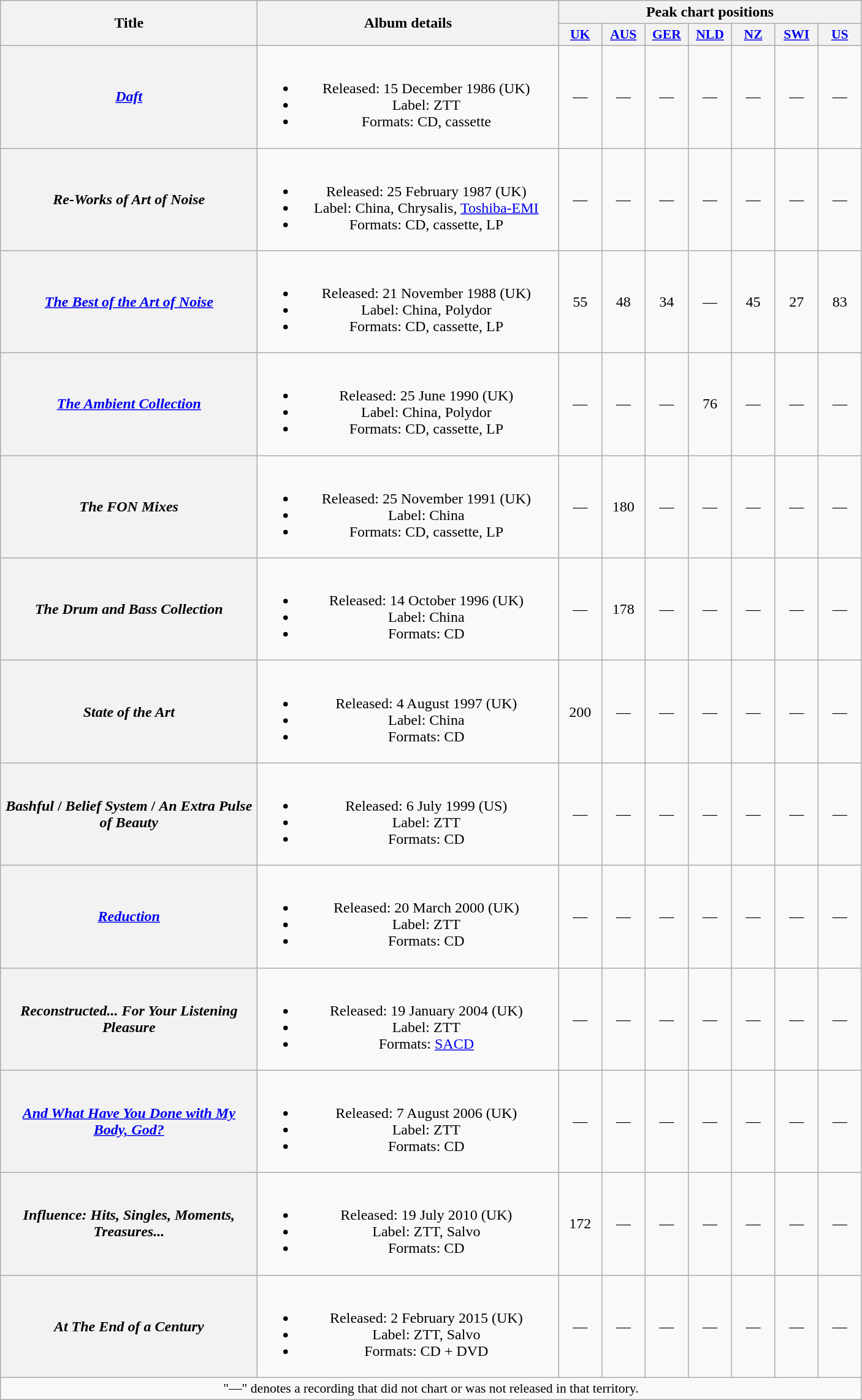<table class="wikitable plainrowheaders" style="text-align:center;">
<tr>
<th scope="col" rowspan="2" style="width:17em;">Title</th>
<th scope="col" rowspan="2" style="width:20em;">Album details</th>
<th scope="col" colspan="7">Peak chart positions</th>
</tr>
<tr>
<th scope="col" style="width:2.8em;font-size:90%;"><a href='#'>UK</a><br></th>
<th scope="col" style="width:2.8em;font-size:90%;"><a href='#'>AUS</a><br></th>
<th scope="col" style="width:2.8em;font-size:90%;"><a href='#'>GER</a><br></th>
<th scope="col" style="width:2.8em;font-size:90%;"><a href='#'>NLD</a><br></th>
<th scope="col" style="width:2.8em;font-size:90%;"><a href='#'>NZ</a><br></th>
<th scope="col" style="width:2.8em;font-size:90%;"><a href='#'>SWI</a><br></th>
<th scope="col" style="width:2.8em;font-size:90%;"><a href='#'>US</a><br></th>
</tr>
<tr>
<th scope="row"><em><a href='#'>Daft</a></em></th>
<td><br><ul><li>Released: 15 December 1986 <span>(UK)</span></li><li>Label: ZTT</li><li>Formats: CD, cassette</li></ul></td>
<td>—</td>
<td>—</td>
<td>—</td>
<td>—</td>
<td>—</td>
<td>—</td>
<td>—</td>
</tr>
<tr>
<th scope="row"><em>Re-Works of Art of Noise</em></th>
<td><br><ul><li>Released: 25 February 1987 <span>(UK)</span></li><li>Label: China, Chrysalis, <a href='#'>Toshiba-EMI</a></li><li>Formats: CD, cassette, LP</li></ul></td>
<td>—</td>
<td>—</td>
<td>—</td>
<td>—</td>
<td>—</td>
<td>—</td>
<td>—</td>
</tr>
<tr>
<th scope="row"><em><a href='#'>The Best of the Art of Noise</a></em></th>
<td><br><ul><li>Released: 21 November 1988 <span>(UK)</span></li><li>Label: China, Polydor</li><li>Formats: CD, cassette, LP</li></ul></td>
<td>55</td>
<td>48</td>
<td>34</td>
<td>—</td>
<td>45</td>
<td>27</td>
<td>83</td>
</tr>
<tr>
<th scope="row"><em><a href='#'>The Ambient Collection</a></em></th>
<td><br><ul><li>Released: 25 June 1990 <span>(UK)</span></li><li>Label: China, Polydor</li><li>Formats: CD, cassette, LP</li></ul></td>
<td>—</td>
<td>—</td>
<td>—</td>
<td>76</td>
<td>—</td>
<td>—</td>
<td>—</td>
</tr>
<tr>
<th scope="row"><em>The FON Mixes</em></th>
<td><br><ul><li>Released: 25 November 1991 <span>(UK)</span></li><li>Label: China</li><li>Formats: CD, cassette, LP</li></ul></td>
<td>—</td>
<td>180</td>
<td>—</td>
<td>—</td>
<td>—</td>
<td>—</td>
<td>—</td>
</tr>
<tr>
<th scope="row"><em>The Drum and Bass Collection</em></th>
<td><br><ul><li>Released: 14 October 1996 <span>(UK)</span></li><li>Label: China</li><li>Formats: CD</li></ul></td>
<td>—</td>
<td>178</td>
<td>—</td>
<td>—</td>
<td>—</td>
<td>—</td>
<td>—</td>
</tr>
<tr>
<th scope="row"><em>State of the Art</em></th>
<td><br><ul><li>Released: 4 August 1997 <span>(UK)</span></li><li>Label: China</li><li>Formats: CD</li></ul></td>
<td>200</td>
<td>—</td>
<td>—</td>
<td>—</td>
<td>—</td>
<td>—</td>
<td>—</td>
</tr>
<tr>
<th scope="row"><em>Bashful</em> / <em>Belief System</em> / <em>An Extra Pulse of Beauty</em></th>
<td><br><ul><li>Released: 6 July 1999 <span>(US)</span></li><li>Label: ZTT</li><li>Formats: CD</li></ul></td>
<td>—</td>
<td>—</td>
<td>—</td>
<td>—</td>
<td>—</td>
<td>—</td>
<td>—</td>
</tr>
<tr>
<th scope="row"><a href='#'><em>Reduction</em></a></th>
<td><br><ul><li>Released: 20 March 2000 <span>(UK)</span></li><li>Label: ZTT</li><li>Formats: CD</li></ul></td>
<td>—</td>
<td>—</td>
<td>—</td>
<td>—</td>
<td>—</td>
<td>—</td>
<td>—</td>
</tr>
<tr>
<th scope="row"><em>Reconstructed... For Your Listening Pleasure</em></th>
<td><br><ul><li>Released: 19 January 2004 <span>(UK)</span></li><li>Label: ZTT</li><li>Formats: <a href='#'>SACD</a></li></ul></td>
<td>—</td>
<td>—</td>
<td>—</td>
<td>—</td>
<td>—</td>
<td>—</td>
<td>—</td>
</tr>
<tr>
<th scope="row"><em><a href='#'>And What Have You Done with My Body, God?</a></em></th>
<td><br><ul><li>Released: 7 August 2006 <span>(UK)</span></li><li>Label: ZTT</li><li>Formats: CD</li></ul></td>
<td>—</td>
<td>—</td>
<td>—</td>
<td>—</td>
<td>—</td>
<td>—</td>
<td>—</td>
</tr>
<tr>
<th scope="row"><em>Influence: Hits, Singles, Moments, Treasures...</em></th>
<td><br><ul><li>Released: 19 July 2010 <span>(UK)</span></li><li>Label: ZTT, Salvo</li><li>Formats: CD</li></ul></td>
<td>172</td>
<td>—</td>
<td>—</td>
<td>—</td>
<td>—</td>
<td>—</td>
<td>—</td>
</tr>
<tr>
<th scope="row"><em>At The End of a Century</em></th>
<td><br><ul><li>Released: 2 February 2015 <span>(UK)</span></li><li>Label: ZTT, Salvo</li><li>Formats: CD + DVD</li></ul></td>
<td>—</td>
<td>—</td>
<td>—</td>
<td>—</td>
<td>—</td>
<td>—</td>
<td>—</td>
</tr>
<tr>
<td colspan="9" style="font-size:90%">"—" denotes a recording that did not chart or was not released in that territory.</td>
</tr>
</table>
